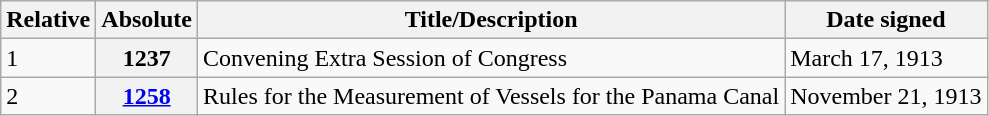<table class="wikitable">
<tr>
<th>Relative </th>
<th>Absolute </th>
<th>Title/Description</th>
<th>Date signed</th>
</tr>
<tr>
<td>1</td>
<th>1237</th>
<td>Convening Extra Session of Congress</td>
<td>March 17, 1913</td>
</tr>
<tr>
<td>2</td>
<th><a href='#'>1258</a></th>
<td>Rules for the Measurement of Vessels for the Panama Canal</td>
<td>November 21, 1913</td>
</tr>
</table>
